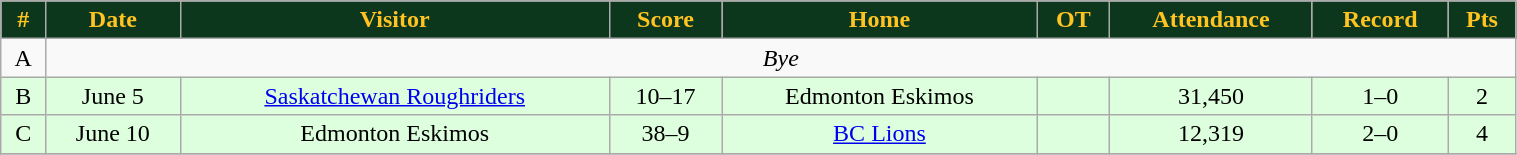<table class="wikitable" width="80%">
<tr align="center" style="background:#0C371D;color:#ffc322;">
<td><strong>#</strong></td>
<td><strong>Date</strong></td>
<td><strong>Visitor</strong></td>
<td><strong>Score</strong></td>
<td><strong>Home</strong></td>
<td><strong>OT</strong></td>
<td><strong>Attendance</strong></td>
<td><strong>Record</strong></td>
<td><strong>Pts</strong></td>
</tr>
<tr align="center">
<td>A</td>
<td colSpan=8 align="center"><em>Bye</em></td>
</tr>
<tr align="center" bgcolor="#ddffdd">
<td>B</td>
<td>June 5</td>
<td><a href='#'>Saskatchewan Roughriders</a></td>
<td>10–17</td>
<td>Edmonton Eskimos</td>
<td></td>
<td>31,450</td>
<td>1–0</td>
<td>2</td>
</tr>
<tr align="center" bgcolor="#ddffdd">
<td>C</td>
<td>June 10</td>
<td>Edmonton Eskimos</td>
<td>38–9</td>
<td><a href='#'>BC Lions</a></td>
<td></td>
<td>12,319</td>
<td>2–0</td>
<td>4</td>
</tr>
<tr>
</tr>
</table>
